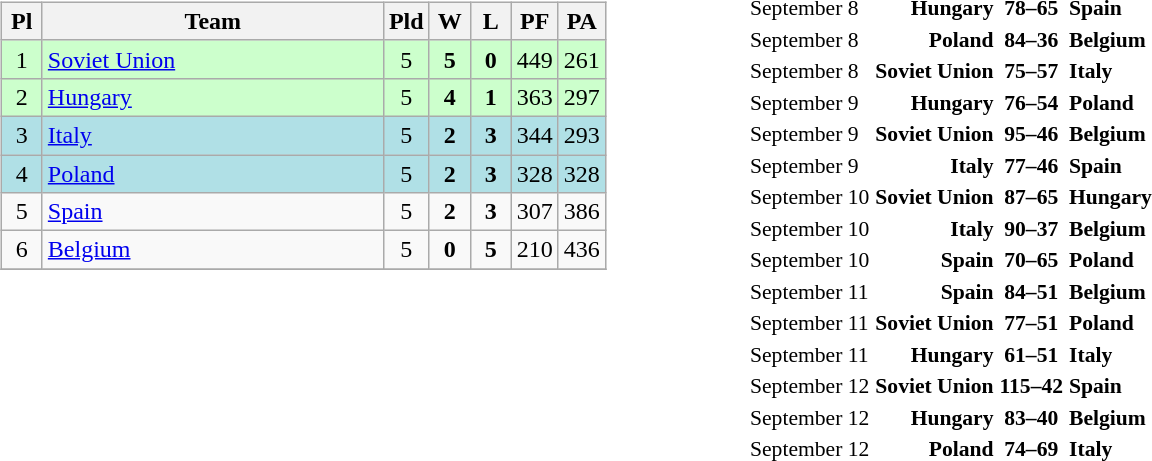<table>
<tr>
<td width="50%"><br><table class="wikitable" style="text-align: center;">
<tr>
<th width=20>Pl</th>
<th width=220>Team</th>
<th width=20>Pld</th>
<th width=20>W</th>
<th width=20>L</th>
<th width=20>PF</th>
<th width=20>PA</th>
</tr>
<tr bgcolor=ccffcc>
<td>1</td>
<td align="left"> <a href='#'>Soviet Union</a></td>
<td>5</td>
<td><strong>5</strong></td>
<td><strong>0</strong></td>
<td>449</td>
<td>261</td>
</tr>
<tr bgcolor=ccffcc>
<td>2</td>
<td align="left"> <a href='#'>Hungary</a></td>
<td>5</td>
<td><strong>4</strong></td>
<td><strong>1</strong></td>
<td>363</td>
<td>297</td>
</tr>
<tr bgcolor=b0e0e6>
<td>3</td>
<td align="left"> <a href='#'>Italy</a></td>
<td>5</td>
<td><strong>2</strong></td>
<td><strong>3</strong></td>
<td>344</td>
<td>293</td>
</tr>
<tr bgcolor=b0e0e6>
<td>4</td>
<td align="left"> <a href='#'>Poland</a></td>
<td>5</td>
<td><strong>2</strong></td>
<td><strong>3</strong></td>
<td>328</td>
<td>328</td>
</tr>
<tr>
<td>5</td>
<td align="left"> <a href='#'>Spain</a></td>
<td>5</td>
<td><strong>2</strong></td>
<td><strong>3</strong></td>
<td>307</td>
<td>386</td>
</tr>
<tr>
<td>6</td>
<td align="left"> <a href='#'>Belgium</a></td>
<td>5</td>
<td><strong>0</strong></td>
<td><strong>5</strong></td>
<td>210</td>
<td>436</td>
</tr>
<tr>
</tr>
</table>
<br>
<br>
<br>
<br>
<br>
<br>
<br></td>
<td><br><table style="font-size:90%; margin: 0 auto;">
<tr>
<td>September 8</td>
<td align="right"><strong>Hungary</strong> </td>
<td align="center"><strong>78–65</strong></td>
<td><strong> Spain</strong></td>
</tr>
<tr>
<td>September 8</td>
<td align="right"><strong>Poland</strong> </td>
<td align="center"><strong>84–36</strong></td>
<td><strong> Belgium</strong></td>
</tr>
<tr>
<td>September 8</td>
<td align="right"><strong>Soviet Union</strong> </td>
<td align="center"><strong>75–57</strong></td>
<td><strong> Italy</strong></td>
</tr>
<tr>
<td>September 9</td>
<td align="right"><strong>Hungary</strong> </td>
<td align="center"><strong>76–54</strong></td>
<td><strong> Poland</strong></td>
</tr>
<tr>
<td>September 9</td>
<td align="right"><strong>Soviet Union</strong> </td>
<td align="center"><strong>95–46</strong></td>
<td><strong> Belgium</strong></td>
</tr>
<tr>
<td>September 9</td>
<td align="right"><strong>Italy</strong> </td>
<td align="center"><strong>77–46</strong></td>
<td><strong> Spain</strong></td>
</tr>
<tr>
<td>September 10</td>
<td align="right"><strong>Soviet Union</strong> </td>
<td align="center"><strong>87–65</strong></td>
<td><strong> Hungary</strong></td>
</tr>
<tr>
<td>September 10</td>
<td align="right"><strong>Italy</strong> </td>
<td align="center"><strong>90–37</strong></td>
<td><strong> Belgium</strong></td>
</tr>
<tr>
<td>September 10</td>
<td align="right"><strong>Spain</strong> </td>
<td align="center"><strong>70–65</strong></td>
<td><strong> Poland</strong></td>
</tr>
<tr>
<td>September 11</td>
<td align="right"><strong>Spain</strong> </td>
<td align="center"><strong>84–51</strong></td>
<td><strong> Belgium</strong></td>
</tr>
<tr>
<td>September 11</td>
<td align="right"><strong>Soviet Union</strong> </td>
<td align="center"><strong>77–51</strong></td>
<td><strong> Poland</strong></td>
</tr>
<tr>
<td>September 11</td>
<td align="right"><strong>Hungary</strong> </td>
<td align="center"><strong>61–51</strong></td>
<td><strong> Italy</strong></td>
</tr>
<tr>
<td>September 12</td>
<td align="right"><strong>Soviet Union</strong> </td>
<td align="center"><strong>115–42</strong></td>
<td><strong> Spain</strong></td>
</tr>
<tr>
<td>September 12</td>
<td align="right"><strong>Hungary</strong> </td>
<td align="center"><strong>83–40</strong></td>
<td><strong> Belgium</strong></td>
</tr>
<tr>
<td>September 12</td>
<td align="right"><strong>Poland</strong> </td>
<td align="center"><strong>74–69</strong></td>
<td><strong> Italy</strong></td>
</tr>
<tr>
</tr>
</table>
</td>
</tr>
</table>
